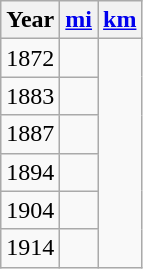<table class="wikitable" style="margin:0; text-align:left;">
<tr>
<th>Year</th>
<th><a href='#'>mi</a></th>
<th><a href='#'>km</a></th>
</tr>
<tr>
<td>1872</td>
<td></td>
</tr>
<tr>
<td>1883</td>
<td></td>
</tr>
<tr>
<td>1887</td>
<td></td>
</tr>
<tr>
<td>1894</td>
<td></td>
</tr>
<tr>
<td>1904</td>
<td></td>
</tr>
<tr>
<td>1914</td>
<td></td>
</tr>
</table>
